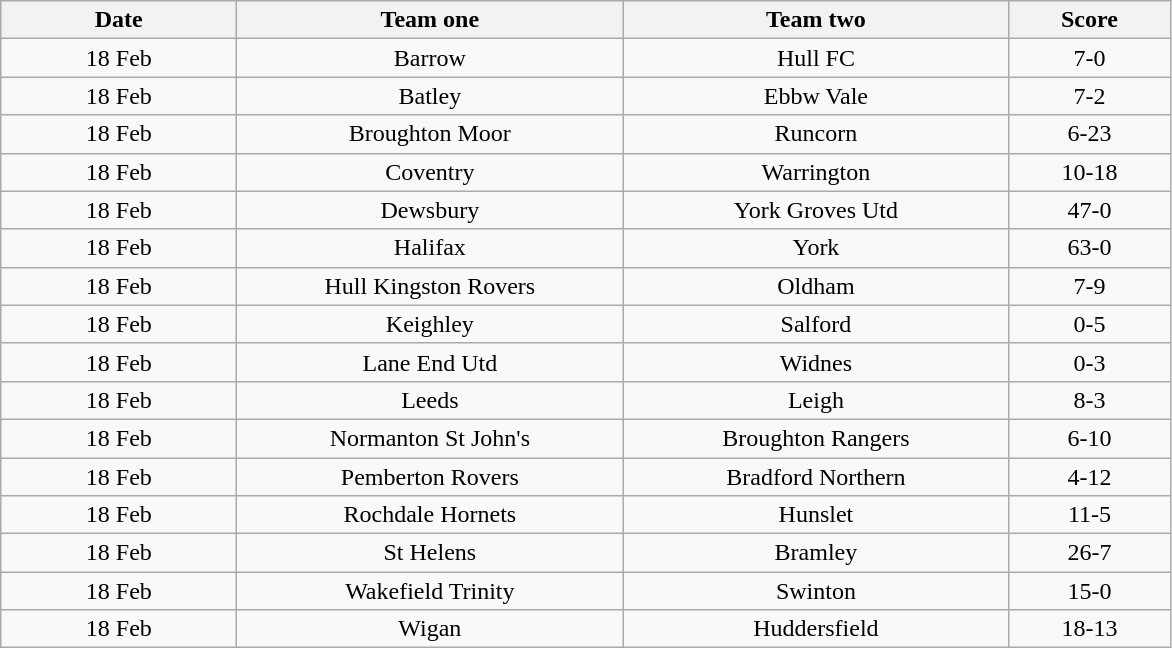<table class="wikitable" style="text-align: center">
<tr>
<th width=150>Date</th>
<th width=250>Team one</th>
<th width=250>Team two</th>
<th width=100>Score</th>
</tr>
<tr>
<td>18 Feb</td>
<td>Barrow</td>
<td>Hull FC</td>
<td>7-0</td>
</tr>
<tr>
<td>18 Feb</td>
<td>Batley</td>
<td>Ebbw Vale</td>
<td>7-2</td>
</tr>
<tr>
<td>18 Feb</td>
<td>Broughton Moor</td>
<td>Runcorn</td>
<td>6-23</td>
</tr>
<tr>
<td>18 Feb</td>
<td>Coventry</td>
<td>Warrington</td>
<td>10-18</td>
</tr>
<tr>
<td>18 Feb</td>
<td>Dewsbury</td>
<td>York Groves Utd</td>
<td>47-0</td>
</tr>
<tr>
<td>18 Feb</td>
<td>Halifax</td>
<td>York</td>
<td>63-0</td>
</tr>
<tr>
<td>18 Feb</td>
<td>Hull Kingston Rovers</td>
<td>Oldham</td>
<td>7-9</td>
</tr>
<tr>
<td>18 Feb</td>
<td>Keighley</td>
<td>Salford</td>
<td>0-5</td>
</tr>
<tr>
<td>18 Feb</td>
<td>Lane End Utd</td>
<td>Widnes</td>
<td>0-3</td>
</tr>
<tr>
<td>18 Feb</td>
<td>Leeds</td>
<td>Leigh</td>
<td>8-3</td>
</tr>
<tr>
<td>18 Feb</td>
<td>Normanton St John's</td>
<td>Broughton Rangers</td>
<td>6-10</td>
</tr>
<tr>
<td>18 Feb</td>
<td>Pemberton Rovers</td>
<td>Bradford Northern</td>
<td>4-12</td>
</tr>
<tr>
<td>18 Feb</td>
<td>Rochdale Hornets</td>
<td>Hunslet</td>
<td>11-5</td>
</tr>
<tr>
<td>18 Feb</td>
<td>St Helens</td>
<td>Bramley</td>
<td>26-7</td>
</tr>
<tr>
<td>18 Feb</td>
<td>Wakefield Trinity</td>
<td>Swinton</td>
<td>15-0</td>
</tr>
<tr>
<td>18 Feb</td>
<td>Wigan</td>
<td>Huddersfield</td>
<td>18-13</td>
</tr>
</table>
